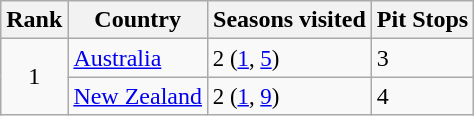<table class="wikitable">
<tr>
<th>Rank</th>
<th>Country</th>
<th>Seasons visited</th>
<th>Pit Stops</th>
</tr>
<tr>
<td rowspan="2" style="text-align:center;">1</td>
<td><a href='#'>Australia</a></td>
<td style="font-size:95%">2 (<a href='#'>1</a>, <a href='#'>5</a>)</td>
<td>3</td>
</tr>
<tr>
<td><a href='#'>New Zealand</a></td>
<td style="font-size:95%">2 (<a href='#'>1</a>, <a href='#'>9</a>)</td>
<td>4</td>
</tr>
</table>
